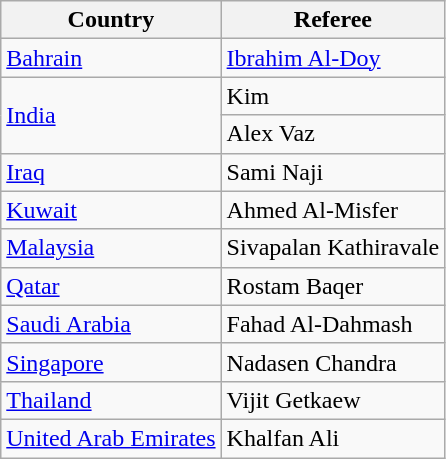<table class="wikitable">
<tr>
<th>Country</th>
<th>Referee</th>
</tr>
<tr>
<td> <a href='#'>Bahrain</a></td>
<td><a href='#'>Ibrahim Al-Doy</a></td>
</tr>
<tr>
<td rowspan=2> <a href='#'>India</a></td>
<td>Kim</td>
</tr>
<tr>
<td>Alex Vaz</td>
</tr>
<tr>
<td> <a href='#'>Iraq</a></td>
<td>Sami Naji</td>
</tr>
<tr>
<td> <a href='#'>Kuwait</a></td>
<td>Ahmed Al-Misfer</td>
</tr>
<tr>
<td> <a href='#'>Malaysia</a></td>
<td>Sivapalan Kathiravale</td>
</tr>
<tr>
<td> <a href='#'>Qatar</a></td>
<td>Rostam Baqer</td>
</tr>
<tr>
<td> <a href='#'>Saudi Arabia</a></td>
<td>Fahad Al-Dahmash</td>
</tr>
<tr>
<td> <a href='#'>Singapore</a></td>
<td>Nadasen Chandra</td>
</tr>
<tr>
<td> <a href='#'>Thailand</a></td>
<td>Vijit Getkaew</td>
</tr>
<tr>
<td> <a href='#'>United Arab Emirates</a></td>
<td>Khalfan Ali</td>
</tr>
</table>
